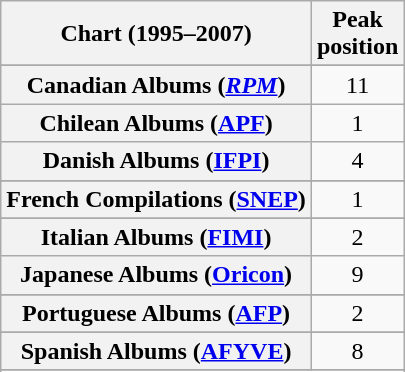<table class="wikitable sortable plainrowheaders" style="text-align:center">
<tr>
<th scope="col">Chart (1995–2007)</th>
<th scope="col">Peak<br>position</th>
</tr>
<tr>
</tr>
<tr>
</tr>
<tr>
</tr>
<tr>
</tr>
<tr>
</tr>
<tr>
<th scope="row">Canadian Albums (<a href='#'><em>RPM</em></a>)</th>
<td>11</td>
</tr>
<tr>
<th scope="row">Chilean Albums (<a href='#'>APF</a>)</th>
<td>1</td>
</tr>
<tr>
<th scope="row">Danish Albums (<a href='#'>IFPI</a>)</th>
<td>4</td>
</tr>
<tr>
</tr>
<tr>
</tr>
<tr>
<th scope="row">French Compilations (<a href='#'>SNEP</a>)</th>
<td>1</td>
</tr>
<tr>
</tr>
<tr>
</tr>
<tr>
<th scope="row">Italian Albums (<a href='#'>FIMI</a>)</th>
<td>2</td>
</tr>
<tr>
<th scope="row">Japanese Albums (<a href='#'>Oricon</a>)</th>
<td>9</td>
</tr>
<tr>
</tr>
<tr>
</tr>
<tr>
<th scope="row">Portuguese Albums (<a href='#'>AFP</a>)</th>
<td>2</td>
</tr>
<tr>
</tr>
<tr>
<th scope="row">Spanish Albums (<a href='#'>AFYVE</a>)</th>
<td>8</td>
</tr>
<tr>
</tr>
<tr>
</tr>
<tr>
</tr>
<tr>
</tr>
<tr>
</tr>
</table>
